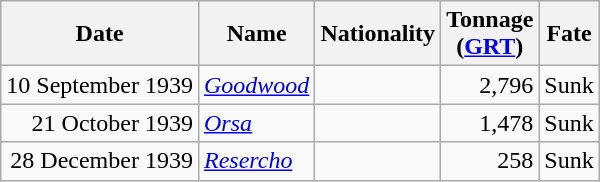<table class="wikitable sortable" style="margin: 1em auto 1em auto;"|->
<tr>
<th>Date</th>
<th>Name</th>
<th>Nationality</th>
<th>Tonnage<br>(<a href='#'>GRT</a>)</th>
<th>Fate</th>
</tr>
<tr>
<td align="right">10 September 1939</td>
<td align="left"><a href='#'><em>Goodwood</em></a></td>
<td align="left"></td>
<td align="right">2,796</td>
<td align="left">Sunk</td>
</tr>
<tr>
<td align="right">21 October 1939</td>
<td align="left"><a href='#'><em>Orsa</em></a></td>
<td align="left"></td>
<td align="right">1,478</td>
<td align="left">Sunk</td>
</tr>
<tr>
<td align="right">28 December 1939</td>
<td align="left"><a href='#'><em>Resercho</em></a></td>
<td align="left"></td>
<td align="right">258</td>
<td align="left">Sunk</td>
</tr>
</table>
